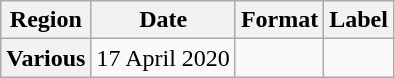<table class="wikitable plainrowheaders">
<tr>
<th>Region</th>
<th>Date</th>
<th>Format</th>
<th>Label</th>
</tr>
<tr>
<th scope="row">Various</th>
<td>17 April 2020</td>
<td></td>
<td></td>
</tr>
</table>
